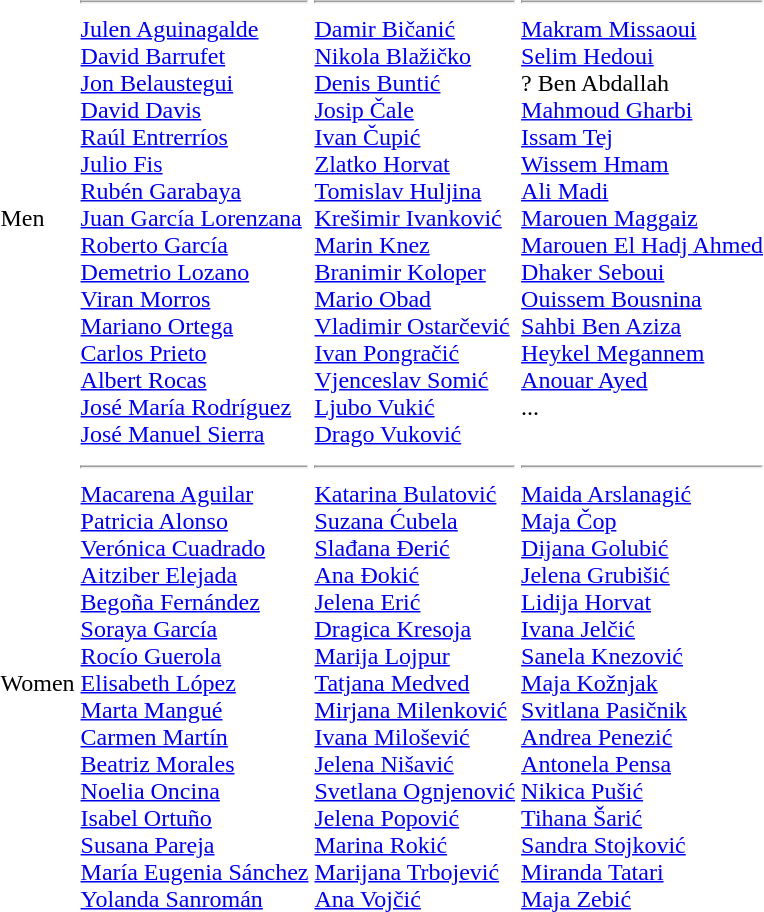<table>
<tr>
<td>Men<br></td>
<td><hr><a href='#'>Julen Aguinagalde</a><br><a href='#'>David Barrufet</a><br><a href='#'>Jon Belaustegui</a><br><a href='#'>David Davis</a><br><a href='#'>Raúl Entrerríos</a><br><a href='#'>Julio Fis</a><br><a href='#'>Rubén Garabaya</a><br><a href='#'>Juan García Lorenzana</a><br><a href='#'>Roberto García</a><br><a href='#'>Demetrio Lozano</a><br><a href='#'>Viran Morros</a><br><a href='#'>Mariano Ortega</a><br><a href='#'>Carlos Prieto</a><br><a href='#'>Albert Rocas</a><br><a href='#'>José María Rodríguez</a><br><a href='#'>José Manuel Sierra</a></td>
<td><hr><a href='#'>Damir Bičanić</a><br><a href='#'>Nikola Blažičko</a><br><a href='#'>Denis Buntić</a><br><a href='#'>Josip Čale</a><br><a href='#'>Ivan Čupić</a><br><a href='#'>Zlatko Horvat</a><br><a href='#'>Tomislav Huljina</a><br><a href='#'>Krešimir Ivanković</a><br><a href='#'>Marin Knez</a><br><a href='#'>Branimir Koloper</a><br><a href='#'>Mario Obad</a><br><a href='#'>Vladimir Ostarčević</a><br><a href='#'>Ivan Pongračić</a><br><a href='#'>Vjenceslav Somić</a><br><a href='#'>Ljubo Vukić</a><br><a href='#'>Drago Vuković</a></td>
<td valign=top><hr><a href='#'>Makram Missaoui</a><br><a href='#'>Selim Hedoui</a><br>? Ben Abdallah<br><a href='#'>Mahmoud Gharbi</a><br><a href='#'>Issam Tej</a><br><a href='#'>Wissem Hmam</a><br><a href='#'>Ali Madi</a><br><a href='#'>Marouen Maggaiz</a><br><a href='#'>Marouen El Hadj Ahmed</a><br><a href='#'>Dhaker Seboui</a><br><a href='#'>Ouissem Bousnina</a><br><a href='#'>Sahbi Ben Aziza</a><br><a href='#'>Heykel Megannem</a><br><a href='#'>Anouar Ayed</a><br>...</td>
</tr>
<tr>
<td>Women<br></td>
<td><hr><a href='#'>Macarena Aguilar</a><br><a href='#'>Patricia Alonso</a><br><a href='#'>Verónica Cuadrado</a><br><a href='#'>Aitziber Elejada</a><br><a href='#'>Begoña Fernández</a><br><a href='#'>Soraya García</a><br><a href='#'>Rocío Guerola</a><br><a href='#'>Elisabeth López</a><br><a href='#'>Marta Mangué</a><br><a href='#'>Carmen Martín</a><br><a href='#'>Beatriz Morales</a><br><a href='#'>Noelia Oncina</a><br><a href='#'>Isabel Ortuño</a><br><a href='#'>Susana Pareja</a><br><a href='#'>María Eugenia Sánchez</a><br><a href='#'>Yolanda Sanromán</a></td>
<td><hr><a href='#'>Katarina Bulatović</a><br><a href='#'>Suzana Ćubela</a><br><a href='#'>Slađana Đerić</a><br><a href='#'>Ana Đokić</a><br><a href='#'>Jelena Erić</a><br><a href='#'>Dragica Kresoja</a><br><a href='#'>Marija Lojpur</a><br><a href='#'>Tatjana Medved</a><br><a href='#'>Mirjana Milenković</a><br><a href='#'>Ivana Milošević</a><br><a href='#'>Jelena Nišavić</a><br><a href='#'>Svetlana Ognjenović</a><br><a href='#'>Jelena Popović</a><br><a href='#'>Marina Rokić</a><br><a href='#'>Marijana Trbojević</a><br><a href='#'>Ana Vojčić</a></td>
<td valign=top><hr><a href='#'>Maida Arslanagić</a><br><a href='#'>Maja Čop</a><br><a href='#'>Dijana Golubić</a><br><a href='#'>Jelena Grubišić</a><br><a href='#'>Lidija Horvat</a><br><a href='#'>Ivana Jelčić</a><br><a href='#'>Sanela Knezović</a><br><a href='#'>Maja Kožnjak</a><br><a href='#'>Svitlana Pasičnik</a><br><a href='#'>Andrea Penezić</a><br><a href='#'>Antonela Pensa</a><br><a href='#'>Nikica Pušić</a><br><a href='#'>Tihana Šarić</a><br><a href='#'>Sandra Stojković</a><br><a href='#'>Miranda Tatari</a><br><a href='#'>Maja Zebić</a></td>
</tr>
</table>
